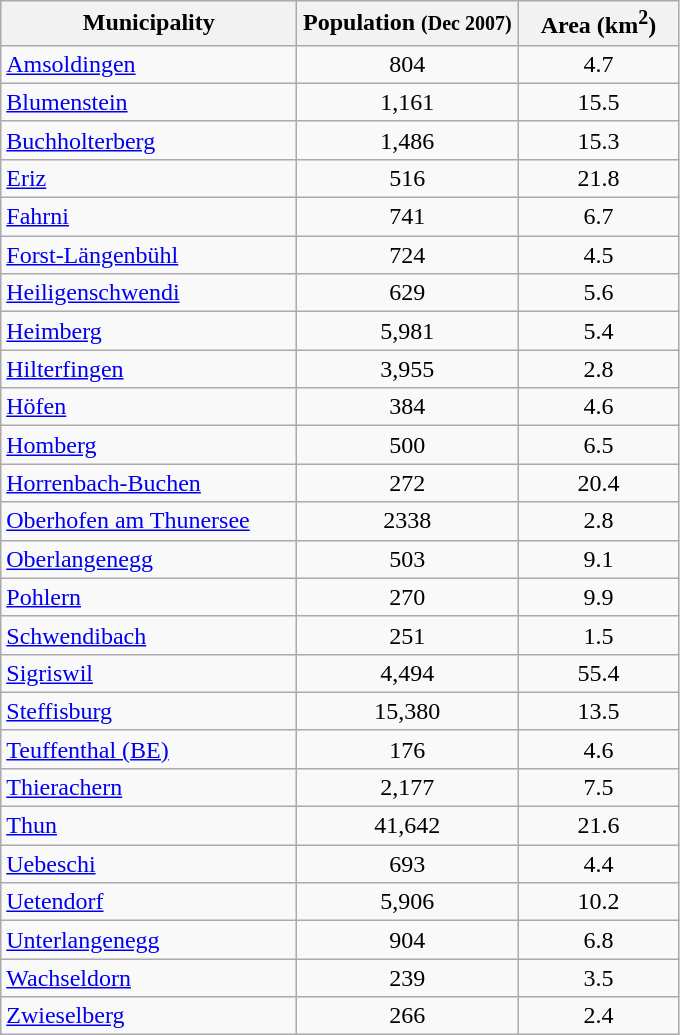<table class="wikitable">
<tr>
<th style="width:190px;">Municipality</th>
<th style="width:140px;">Population <small>(Dec 2007)</small></th>
<th style="width:100px;">Area (km<sup>2</sup>)</th>
</tr>
<tr>
<td><a href='#'>Amsoldingen</a></td>
<td style="text-align:center;">804</td>
<td style="text-align:center;">4.7</td>
</tr>
<tr>
<td><a href='#'>Blumenstein</a></td>
<td style="text-align:center;">1,161</td>
<td style="text-align:center;">15.5</td>
</tr>
<tr>
<td><a href='#'>Buchholterberg</a></td>
<td style="text-align:center;">1,486</td>
<td style="text-align:center;">15.3</td>
</tr>
<tr>
<td><a href='#'>Eriz</a></td>
<td style="text-align:center;">516</td>
<td style="text-align:center;">21.8</td>
</tr>
<tr>
<td><a href='#'>Fahrni</a></td>
<td style="text-align:center;">741</td>
<td style="text-align:center;">6.7</td>
</tr>
<tr>
<td><a href='#'>Forst-Längenbühl</a></td>
<td style="text-align:center;">724</td>
<td style="text-align:center;">4.5</td>
</tr>
<tr>
<td><a href='#'>Heiligenschwendi</a></td>
<td style="text-align:center;">629</td>
<td style="text-align:center;">5.6</td>
</tr>
<tr>
<td><a href='#'>Heimberg</a></td>
<td style="text-align:center;">5,981</td>
<td style="text-align:center;">5.4</td>
</tr>
<tr>
<td><a href='#'>Hilterfingen</a></td>
<td style="text-align:center;">3,955</td>
<td style="text-align:center;">2.8</td>
</tr>
<tr>
<td><a href='#'>Höfen</a></td>
<td style="text-align:center;">384</td>
<td style="text-align:center;">4.6</td>
</tr>
<tr>
<td><a href='#'>Homberg</a></td>
<td style="text-align:center;">500</td>
<td style="text-align:center;">6.5</td>
</tr>
<tr>
<td><a href='#'>Horrenbach-Buchen</a></td>
<td style="text-align:center;">272</td>
<td style="text-align:center;">20.4</td>
</tr>
<tr>
<td><a href='#'>Oberhofen am Thunersee</a></td>
<td style="text-align:center;">2338</td>
<td style="text-align:center;">2.8</td>
</tr>
<tr>
<td><a href='#'>Oberlangenegg</a></td>
<td style="text-align:center;">503</td>
<td style="text-align:center;">9.1</td>
</tr>
<tr>
<td><a href='#'>Pohlern</a></td>
<td style="text-align:center;">270</td>
<td style="text-align:center;">9.9</td>
</tr>
<tr>
<td><a href='#'>Schwendibach</a></td>
<td style="text-align:center;">251</td>
<td style="text-align:center;">1.5</td>
</tr>
<tr>
<td><a href='#'>Sigriswil</a></td>
<td style="text-align:center;">4,494</td>
<td style="text-align:center;">55.4</td>
</tr>
<tr>
<td><a href='#'>Steffisburg</a></td>
<td style="text-align:center;">15,380</td>
<td style="text-align:center;">13.5</td>
</tr>
<tr>
<td><a href='#'>Teuffenthal (BE)</a></td>
<td style="text-align:center;">176</td>
<td style="text-align:center;">4.6</td>
</tr>
<tr>
<td><a href='#'>Thierachern</a></td>
<td style="text-align:center;">2,177</td>
<td style="text-align:center;">7.5</td>
</tr>
<tr>
<td><a href='#'>Thun</a></td>
<td style="text-align:center;">41,642</td>
<td style="text-align:center;">21.6</td>
</tr>
<tr>
<td><a href='#'>Uebeschi</a></td>
<td style="text-align:center;">693</td>
<td style="text-align:center;">4.4</td>
</tr>
<tr>
<td><a href='#'>Uetendorf</a></td>
<td style="text-align:center;">5,906</td>
<td style="text-align:center;">10.2</td>
</tr>
<tr>
<td><a href='#'>Unterlangenegg</a></td>
<td style="text-align:center;">904</td>
<td style="text-align:center;">6.8</td>
</tr>
<tr>
<td><a href='#'>Wachseldorn</a></td>
<td style="text-align:center;">239</td>
<td style="text-align:center;">3.5</td>
</tr>
<tr>
<td><a href='#'>Zwieselberg</a></td>
<td style="text-align:center;">266</td>
<td style="text-align:center;">2.4</td>
</tr>
</table>
